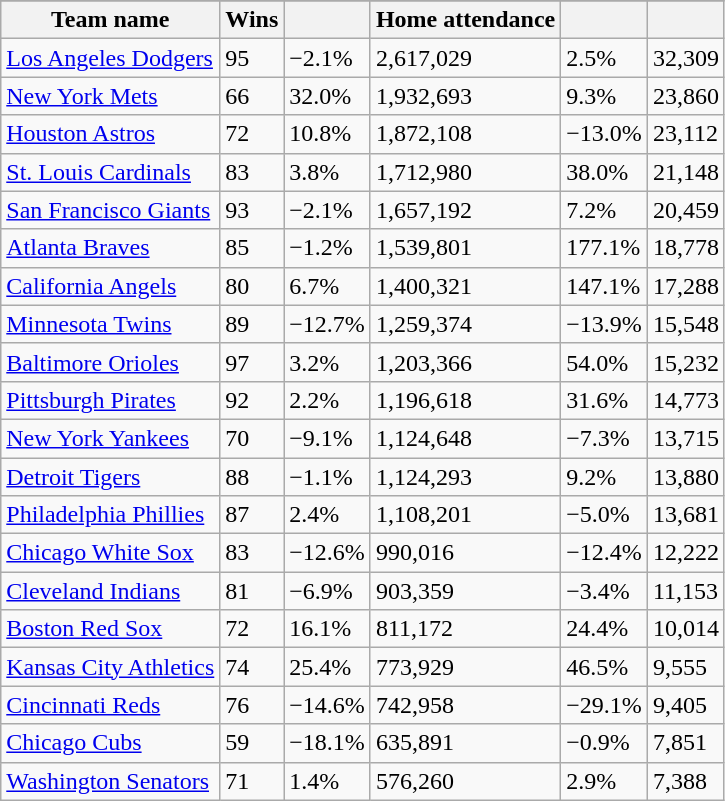<table class="wikitable sortable">
<tr style="text-align:center; font-size:larger;">
</tr>
<tr>
<th>Team name</th>
<th>Wins</th>
<th></th>
<th>Home attendance</th>
<th></th>
<th></th>
</tr>
<tr>
<td><a href='#'>Los Angeles Dodgers</a></td>
<td>95</td>
<td>−2.1%</td>
<td>2,617,029</td>
<td>2.5%</td>
<td>32,309</td>
</tr>
<tr>
<td><a href='#'>New York Mets</a></td>
<td>66</td>
<td>32.0%</td>
<td>1,932,693</td>
<td>9.3%</td>
<td>23,860</td>
</tr>
<tr>
<td><a href='#'>Houston Astros</a></td>
<td>72</td>
<td>10.8%</td>
<td>1,872,108</td>
<td>−13.0%</td>
<td>23,112</td>
</tr>
<tr>
<td><a href='#'>St. Louis Cardinals</a></td>
<td>83</td>
<td>3.8%</td>
<td>1,712,980</td>
<td>38.0%</td>
<td>21,148</td>
</tr>
<tr>
<td><a href='#'>San Francisco Giants</a></td>
<td>93</td>
<td>−2.1%</td>
<td>1,657,192</td>
<td>7.2%</td>
<td>20,459</td>
</tr>
<tr>
<td><a href='#'>Atlanta Braves</a></td>
<td>85</td>
<td>−1.2%</td>
<td>1,539,801</td>
<td>177.1%</td>
<td>18,778</td>
</tr>
<tr>
<td><a href='#'>California Angels</a></td>
<td>80</td>
<td>6.7%</td>
<td>1,400,321</td>
<td>147.1%</td>
<td>17,288</td>
</tr>
<tr>
<td><a href='#'>Minnesota Twins</a></td>
<td>89</td>
<td>−12.7%</td>
<td>1,259,374</td>
<td>−13.9%</td>
<td>15,548</td>
</tr>
<tr>
<td><a href='#'>Baltimore Orioles</a></td>
<td>97</td>
<td>3.2%</td>
<td>1,203,366</td>
<td>54.0%</td>
<td>15,232</td>
</tr>
<tr>
<td><a href='#'>Pittsburgh Pirates</a></td>
<td>92</td>
<td>2.2%</td>
<td>1,196,618</td>
<td>31.6%</td>
<td>14,773</td>
</tr>
<tr>
<td><a href='#'>New York Yankees</a></td>
<td>70</td>
<td>−9.1%</td>
<td>1,124,648</td>
<td>−7.3%</td>
<td>13,715</td>
</tr>
<tr>
<td><a href='#'>Detroit Tigers</a></td>
<td>88</td>
<td>−1.1%</td>
<td>1,124,293</td>
<td>9.2%</td>
<td>13,880</td>
</tr>
<tr>
<td><a href='#'>Philadelphia Phillies</a></td>
<td>87</td>
<td>2.4%</td>
<td>1,108,201</td>
<td>−5.0%</td>
<td>13,681</td>
</tr>
<tr>
<td><a href='#'>Chicago White Sox</a></td>
<td>83</td>
<td>−12.6%</td>
<td>990,016</td>
<td>−12.4%</td>
<td>12,222</td>
</tr>
<tr>
<td><a href='#'>Cleveland Indians</a></td>
<td>81</td>
<td>−6.9%</td>
<td>903,359</td>
<td>−3.4%</td>
<td>11,153</td>
</tr>
<tr>
<td><a href='#'>Boston Red Sox</a></td>
<td>72</td>
<td>16.1%</td>
<td>811,172</td>
<td>24.4%</td>
<td>10,014</td>
</tr>
<tr>
<td><a href='#'>Kansas City Athletics</a></td>
<td>74</td>
<td>25.4%</td>
<td>773,929</td>
<td>46.5%</td>
<td>9,555</td>
</tr>
<tr>
<td><a href='#'>Cincinnati Reds</a></td>
<td>76</td>
<td>−14.6%</td>
<td>742,958</td>
<td>−29.1%</td>
<td>9,405</td>
</tr>
<tr>
<td><a href='#'>Chicago Cubs</a></td>
<td>59</td>
<td>−18.1%</td>
<td>635,891</td>
<td>−0.9%</td>
<td>7,851</td>
</tr>
<tr>
<td><a href='#'>Washington Senators</a></td>
<td>71</td>
<td>1.4%</td>
<td>576,260</td>
<td>2.9%</td>
<td>7,388</td>
</tr>
</table>
